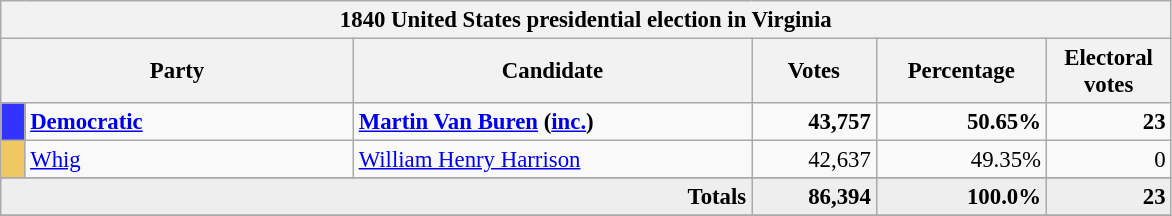<table class="wikitable" style="font-size: 95%;">
<tr>
<th colspan="6">1840 United States presidential election in Virginia</th>
</tr>
<tr>
<th colspan="2" style="width: 15em">Party</th>
<th style="width: 17em">Candidate</th>
<th style="width: 5em">Votes</th>
<th style="width: 7em">Percentage</th>
<th style="width: 5em">Electoral votes</th>
</tr>
<tr>
<th style="background-color:#3333FF; width: 3px"></th>
<td style="width: 130px"><strong><a href='#'>Democratic</a></strong></td>
<td><strong><a href='#'>Martin Van Buren</a></strong> <strong>(<a href='#'>inc.</a>)</strong></td>
<td align="right"><strong>43,757</strong></td>
<td align="right"><strong>50.65%</strong></td>
<td align="right"><strong>23</strong></td>
</tr>
<tr>
<th style="background-color:#F0C862; width: 3px"></th>
<td style="width: 130px"><a href='#'>Whig</a></td>
<td><a href='#'>William Henry Harrison</a></td>
<td align="right">42,637</td>
<td align="right">49.35%</td>
<td align="right">0</td>
</tr>
<tr>
</tr>
<tr bgcolor="#EEEEEE">
<td colspan="3" align="right"><strong>Totals</strong></td>
<td align="right"><strong>86,394</strong></td>
<td align="right"><strong>100.0%</strong></td>
<td align="right"><strong>23</strong></td>
</tr>
<tr>
</tr>
</table>
